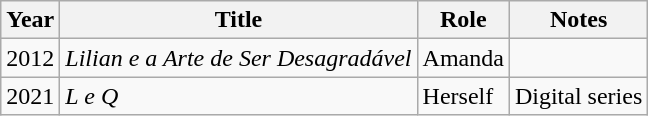<table class="wikitable">
<tr>
<th>Year</th>
<th>Title</th>
<th>Role</th>
<th>Notes</th>
</tr>
<tr>
<td>2012</td>
<td><em>Lilian e a Arte de Ser Desagradável</em></td>
<td>Amanda</td>
<td></td>
</tr>
<tr>
<td>2021</td>
<td><em>L e Q</em></td>
<td>Herself</td>
<td>Digital series</td>
</tr>
</table>
